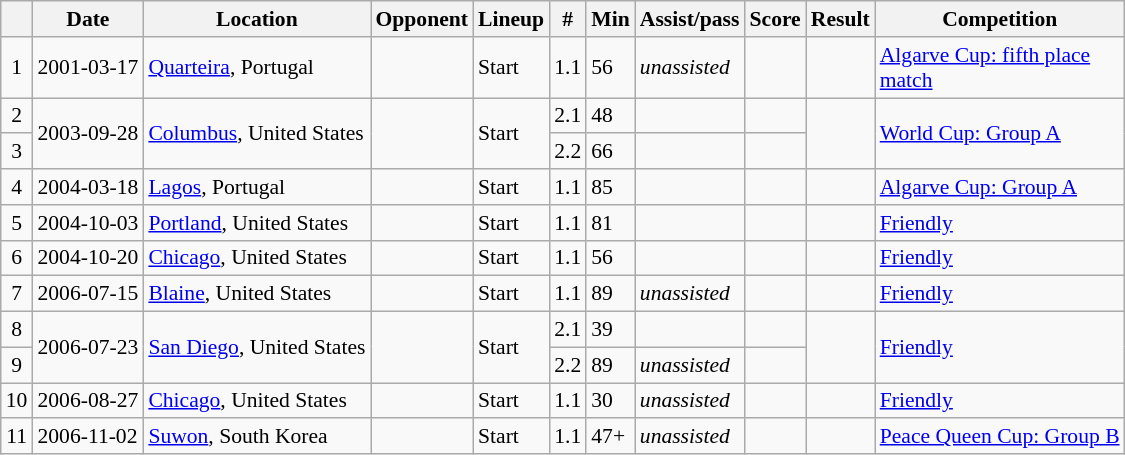<table class="wikitable collapsible sortable" style="font-size:90%">
<tr>
<th></th>
<th>Date</th>
<th>Location</th>
<th>Opponent</th>
<th data-sort-type=number>Lineup</th>
<th data-sort-type=number>#</th>
<th data-sort-type=number>Min</th>
<th>Assist/pass</th>
<th data-sort-type=number>Score</th>
<th data-sort-type=number>Result</th>
<th width=160px>Competition</th>
</tr>
<tr>
<td align="center">1</td>
<td>2001-03-17</td>
<td><a href='#'>Quarteira</a>, Portugal</td>
<td></td>
<td>Start</td>
<td>1.1</td>
<td>56</td>
<td><em>unassisted</em></td>
<td></td>
<td></td>
<td><a href='#'>Algarve Cup: fifth place match</a></td>
</tr>
<tr>
<td align="center">2</td>
<td rowspan=2>2003-09-28</td>
<td rowspan=2><a href='#'>Columbus</a>, United States</td>
<td rowspan=2></td>
<td rowspan=2>Start</td>
<td>2.1</td>
<td>48</td>
<td></td>
<td></td>
<td rowspan=2></td>
<td rowspan=2 ><a href='#'>World Cup: Group A</a></td>
</tr>
<tr>
<td align="center">3</td>
<td>2.2</td>
<td>66</td>
<td></td>
<td></td>
</tr>
<tr>
<td align="center">4</td>
<td>2004-03-18</td>
<td><a href='#'>Lagos</a>, Portugal</td>
<td></td>
<td>Start</td>
<td>1.1</td>
<td>85</td>
<td></td>
<td></td>
<td></td>
<td><a href='#'>Algarve Cup: Group A</a></td>
</tr>
<tr>
<td align="center">5</td>
<td>2004-10-03</td>
<td><a href='#'>Portland</a>, United States</td>
<td></td>
<td>Start</td>
<td>1.1</td>
<td>81</td>
<td></td>
<td></td>
<td></td>
<td><a href='#'>Friendly</a></td>
</tr>
<tr>
<td align="center">6</td>
<td>2004-10-20</td>
<td><a href='#'>Chicago</a>, United States</td>
<td></td>
<td>Start</td>
<td>1.1</td>
<td>56</td>
<td></td>
<td></td>
<td></td>
<td><a href='#'>Friendly</a></td>
</tr>
<tr>
<td align="center">7</td>
<td>2006-07-15</td>
<td><a href='#'>Blaine</a>, United States</td>
<td></td>
<td>Start</td>
<td>1.1</td>
<td>89</td>
<td><em>unassisted</em></td>
<td></td>
<td></td>
<td><a href='#'>Friendly</a></td>
</tr>
<tr>
<td align="center">8</td>
<td rowspan=2>2006-07-23</td>
<td rowspan=2><a href='#'>San Diego</a>, United States</td>
<td rowspan=2></td>
<td rowspan=2>Start</td>
<td>2.1</td>
<td>39</td>
<td></td>
<td></td>
<td rowspan=2></td>
<td rowspan=2 ><a href='#'>Friendly</a></td>
</tr>
<tr>
<td align="center">9</td>
<td>2.2</td>
<td>89</td>
<td><em>unassisted</em></td>
<td></td>
</tr>
<tr>
<td align="center">10</td>
<td>2006-08-27</td>
<td><a href='#'>Chicago</a>, United States</td>
<td></td>
<td>Start</td>
<td>1.1</td>
<td>30</td>
<td><em>unassisted</em></td>
<td></td>
<td></td>
<td><a href='#'>Friendly</a></td>
</tr>
<tr>
<td align="center">11</td>
<td>2006-11-02</td>
<td><a href='#'>Suwon</a>, South Korea</td>
<td></td>
<td>Start</td>
<td>1.1</td>
<td>47+</td>
<td><em>unassisted</em></td>
<td></td>
<td></td>
<td><a href='#'>Peace Queen Cup: Group B</a></td>
</tr>
</table>
